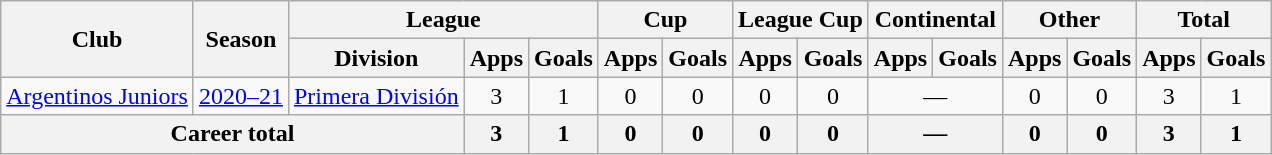<table class="wikitable" style="text-align:center">
<tr>
<th rowspan="2">Club</th>
<th rowspan="2">Season</th>
<th colspan="3">League</th>
<th colspan="2">Cup</th>
<th colspan="2">League Cup</th>
<th colspan="2">Continental</th>
<th colspan="2">Other</th>
<th colspan="2">Total</th>
</tr>
<tr>
<th>Division</th>
<th>Apps</th>
<th>Goals</th>
<th>Apps</th>
<th>Goals</th>
<th>Apps</th>
<th>Goals</th>
<th>Apps</th>
<th>Goals</th>
<th>Apps</th>
<th>Goals</th>
<th>Apps</th>
<th>Goals</th>
</tr>
<tr>
<td rowspan="1"><a href='#'>Argentinos Juniors</a></td>
<td><a href='#'>2020–21</a></td>
<td rowspan="1"><a href='#'>Primera División</a></td>
<td>3</td>
<td>1</td>
<td>0</td>
<td>0</td>
<td>0</td>
<td>0</td>
<td colspan="2">—</td>
<td>0</td>
<td>0</td>
<td>3</td>
<td>1</td>
</tr>
<tr>
<th colspan="3">Career total</th>
<th>3</th>
<th>1</th>
<th>0</th>
<th>0</th>
<th>0</th>
<th>0</th>
<th colspan="2">—</th>
<th>0</th>
<th>0</th>
<th>3</th>
<th>1</th>
</tr>
</table>
